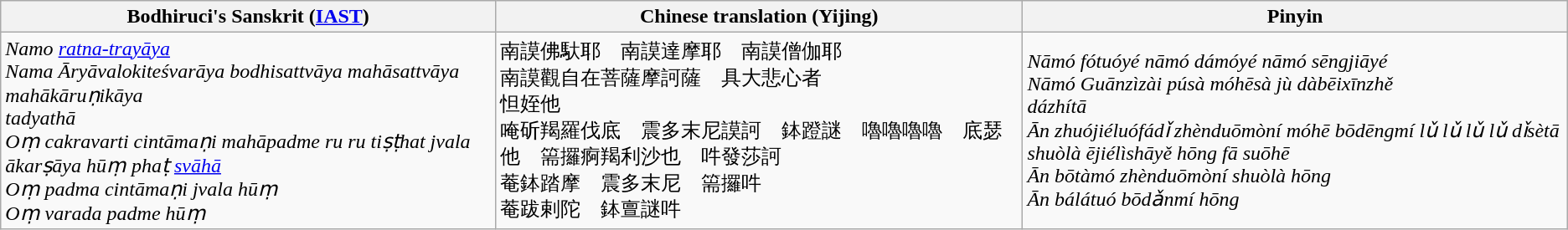<table class="wikitable">
<tr>
<th>Bodhiruci's Sanskrit (<a href='#'>IAST</a>)</th>
<th>Chinese translation (Yijing)</th>
<th>Pinyin</th>
</tr>
<tr>
<td><em>Namo <a href='#'>ratna-trayāya</a><br>Nama Āryāvalokiteśvarāya bodhisattvāya mahāsattvāya mahākāruṇikāya<br>tadyathā<br>Oṃ cakravarti cintāmaṇi mahāpadme ru ru tiṣṭhat jvala ākarṣāya hūṃ phaṭ <a href='#'>svāhā</a><br>Oṃ padma cintāmaṇi jvala hūṃ<br>Oṃ varada padme hūṃ</em></td>
<td>南謨佛馱耶　南謨達摩耶　南謨僧伽耶<br>南謨觀自在菩薩摩訶薩　具大悲心者<br>怛姪他<br>唵斫羯羅伐底　震多末尼謨訶　鉢蹬謎　嚕嚕嚕嚕　底瑟他　篅攞痾羯利沙也　吽發莎訶<br>菴鉢踏摩　震多末尼　篅攞吽<br>菴跋剌陀　鉢亶謎吽</td>
<td><em>Nāmó fótuóyé nāmó dámóyé nāmó sēngjiāyé<br>Nāmó Guānzìzài púsà móhēsà jù dàbēixīnzhě<br> dázhítā<br>Ān zhuójiéluófádǐ zhènduōmòní móhē bōdēngmí lǔ lǔ lǔ lǔ dǐsètā shuòlà ējiélìshāyě hōng fā suōhē<br>Ān bōtàmó zhènduōmòní shuòlà hōng<br>Ān bálátuó bōdǎnmí hōng</em></td>
</tr>
</table>
